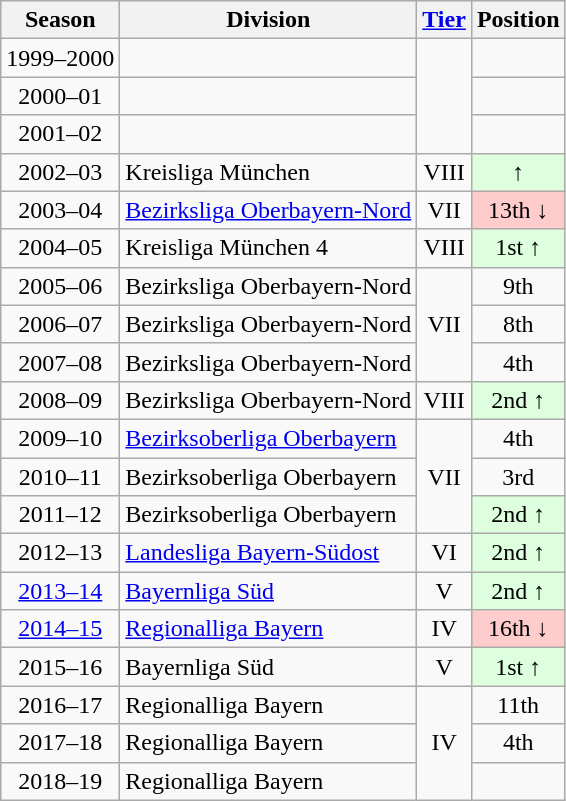<table class="wikitable">
<tr>
<th>Season</th>
<th>Division</th>
<th><a href='#'>Tier</a></th>
<th>Position</th>
</tr>
<tr align="center">
<td>1999–2000</td>
<td align="left"></td>
<td rowspan=3></td>
<td></td>
</tr>
<tr align="center">
<td>2000–01</td>
<td align="left"></td>
<td></td>
</tr>
<tr align="center">
<td>2001–02</td>
<td align="left"></td>
<td></td>
</tr>
<tr align="center">
<td>2002–03</td>
<td align="left">Kreisliga München</td>
<td>VIII</td>
<td bgcolor="#ddffdd">↑</td>
</tr>
<tr align="center">
<td>2003–04</td>
<td align="left"><a href='#'>Bezirksliga Oberbayern-Nord</a></td>
<td>VII</td>
<td bgcolor="#ffcccc">13th ↓</td>
</tr>
<tr align="center">
<td>2004–05</td>
<td align="left">Kreisliga München 4</td>
<td>VIII</td>
<td bgcolor="#ddffdd">1st ↑</td>
</tr>
<tr align="center">
<td>2005–06</td>
<td align="left">Bezirksliga Oberbayern-Nord</td>
<td rowspan=3>VII</td>
<td>9th</td>
</tr>
<tr align="center">
<td>2006–07</td>
<td align="left">Bezirksliga Oberbayern-Nord</td>
<td>8th</td>
</tr>
<tr align="center">
<td>2007–08</td>
<td align="left">Bezirksliga Oberbayern-Nord</td>
<td>4th</td>
</tr>
<tr align="center">
<td>2008–09</td>
<td align="left">Bezirksliga Oberbayern-Nord</td>
<td>VIII</td>
<td bgcolor="#ddffdd">2nd ↑</td>
</tr>
<tr align="center">
<td>2009–10</td>
<td align="left"><a href='#'>Bezirksoberliga Oberbayern</a></td>
<td rowspan=3>VII</td>
<td>4th</td>
</tr>
<tr align="center">
<td>2010–11</td>
<td align="left">Bezirksoberliga Oberbayern</td>
<td>3rd</td>
</tr>
<tr align="center">
<td>2011–12</td>
<td align="left">Bezirksoberliga Oberbayern</td>
<td bgcolor="#ddffdd">2nd ↑</td>
</tr>
<tr align="center">
<td>2012–13</td>
<td align="left"><a href='#'>Landesliga Bayern-Südost</a></td>
<td>VI</td>
<td bgcolor="#ddffdd">2nd ↑</td>
</tr>
<tr align="center">
<td><a href='#'>2013–14</a></td>
<td align="left"><a href='#'>Bayernliga Süd</a></td>
<td>V</td>
<td bgcolor="#ddffdd">2nd ↑</td>
</tr>
<tr align="center">
<td><a href='#'>2014–15</a></td>
<td align="left"><a href='#'>Regionalliga Bayern</a></td>
<td>IV</td>
<td bgcolor="#ffcccc">16th ↓</td>
</tr>
<tr align="center">
<td>2015–16</td>
<td align="left">Bayernliga Süd</td>
<td>V</td>
<td bgcolor="#ddffdd">1st ↑</td>
</tr>
<tr align="center">
<td>2016–17</td>
<td align="left">Regionalliga Bayern</td>
<td rowspan=3>IV</td>
<td>11th</td>
</tr>
<tr align="center">
<td>2017–18</td>
<td align="left">Regionalliga Bayern</td>
<td>4th</td>
</tr>
<tr align="center">
<td>2018–19</td>
<td align="left">Regionalliga Bayern</td>
<td></td>
</tr>
</table>
